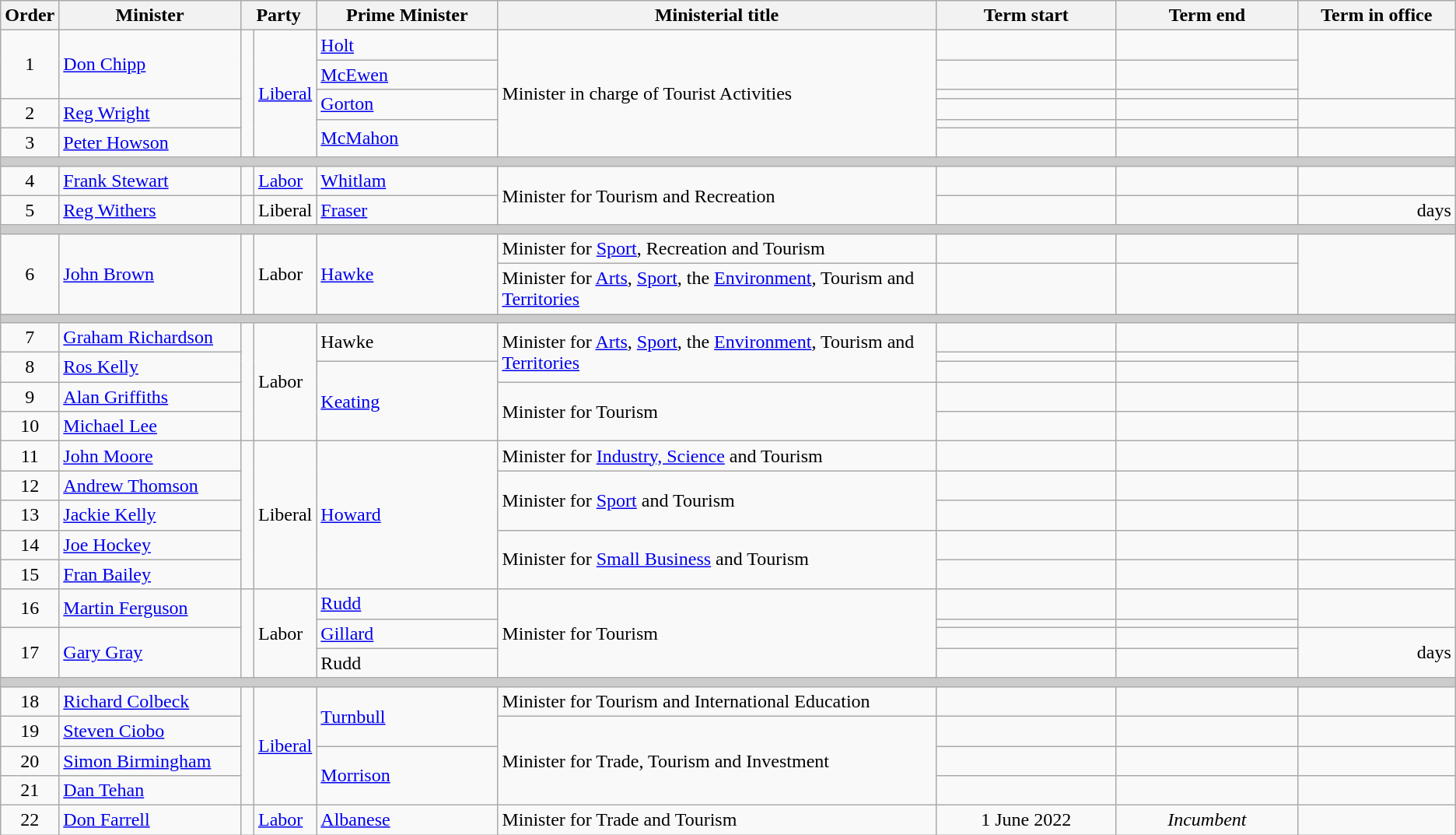<table class="wikitable">
<tr>
<th width=5>Order</th>
<th width=150>Minister</th>
<th width=75 colspan="2">Party</th>
<th width=150>Prime Minister</th>
<th width=375>Ministerial title</th>
<th width=150>Term start</th>
<th width=150>Term end</th>
<th width=130>Term in office</th>
</tr>
<tr>
<td rowspan=3 align=center>1</td>
<td rowspan=3><a href='#'>Don Chipp</a></td>
<td rowspan="6" > </td>
<td rowspan=6><a href='#'>Liberal</a></td>
<td><a href='#'>Holt</a></td>
<td rowspan=6>Minister in charge of Tourist Activities</td>
<td align=center></td>
<td align=center></td>
<td rowspan=3 align=right></td>
</tr>
<tr>
<td><a href='#'>McEwen</a></td>
<td align=center></td>
<td align=center></td>
</tr>
<tr>
<td rowspan=2><a href='#'>Gorton</a></td>
<td align=center></td>
<td align=center></td>
</tr>
<tr>
<td rowspan=2 align=center>2</td>
<td rowspan=2><a href='#'>Reg Wright</a></td>
<td align=center></td>
<td align=center></td>
<td rowspan=2 align=right></td>
</tr>
<tr>
<td rowspan="2"><a href='#'>McMahon</a></td>
<td align=center></td>
<td align=center></td>
</tr>
<tr>
<td align=center>3</td>
<td><a href='#'>Peter Howson</a></td>
<td align=center></td>
<td align=center></td>
<td align=right></td>
</tr>
<tr>
<th colspan=9 style="background: #cccccc;"></th>
</tr>
<tr>
<td align=center>4</td>
<td><a href='#'>Frank Stewart</a></td>
<td> </td>
<td><a href='#'>Labor</a></td>
<td><a href='#'>Whitlam</a></td>
<td rowspan="2">Minister for Tourism and Recreation</td>
<td align=center></td>
<td align=center></td>
<td align=right></td>
</tr>
<tr>
<td align=center>5</td>
<td><a href='#'>Reg Withers</a></td>
<td> </td>
<td>Liberal</td>
<td><a href='#'>Fraser</a></td>
<td align=center></td>
<td align=center></td>
<td align=right> days</td>
</tr>
<tr>
<th colspan=9 style="background: #cccccc;"></th>
</tr>
<tr>
<td rowspan=2 align=center>6</td>
<td rowspan=2><a href='#'>John Brown</a></td>
<td rowspan="2" > </td>
<td rowspan=2>Labor</td>
<td rowspan=2><a href='#'>Hawke</a></td>
<td>Minister for <a href='#'>Sport</a>, Recreation and Tourism</td>
<td align=center></td>
<td align=center></td>
<td rowspan=2 align=right></td>
</tr>
<tr>
<td>Minister for <a href='#'>Arts</a>, <a href='#'>Sport</a>, the <a href='#'>Environment</a>, Tourism and <a href='#'>Territories</a></td>
<td align=center></td>
<td align=center></td>
</tr>
<tr>
<th colspan=9 style="background: #cccccc;"></th>
</tr>
<tr>
<td align=center>7</td>
<td><a href='#'>Graham Richardson</a></td>
<td rowspan="5" > </td>
<td rowspan=5>Labor</td>
<td rowspan=2>Hawke</td>
<td rowspan=3>Minister for <a href='#'>Arts</a>, <a href='#'>Sport</a>, the <a href='#'>Environment</a>, Tourism and <a href='#'>Territories</a></td>
<td align=center></td>
<td align=center></td>
<td align=right></td>
</tr>
<tr>
<td rowspan=2 align=center>8</td>
<td rowspan=2><a href='#'>Ros Kelly</a></td>
<td align=center></td>
<td align=center></td>
<td rowspan=2 align=right></td>
</tr>
<tr>
<td rowspan="3"><a href='#'>Keating</a></td>
<td align=center></td>
<td align=center></td>
</tr>
<tr>
<td align=center>9</td>
<td><a href='#'>Alan Griffiths</a></td>
<td rowspan="2">Minister for Tourism</td>
<td align=center></td>
<td align=center></td>
<td align=right></td>
</tr>
<tr>
<td align=center>10</td>
<td><a href='#'>Michael Lee</a></td>
<td align=center></td>
<td align=center></td>
<td align=right></td>
</tr>
<tr>
<td align=center>11</td>
<td><a href='#'>John Moore</a></td>
<td rowspan="5" > </td>
<td rowspan="5">Liberal</td>
<td rowspan="5"><a href='#'>Howard</a></td>
<td>Minister for <a href='#'>Industry, Science</a> and Tourism</td>
<td align=center></td>
<td align=center></td>
<td align=right></td>
</tr>
<tr>
<td align=center>12</td>
<td><a href='#'>Andrew Thomson</a></td>
<td rowspan="2">Minister for <a href='#'>Sport</a> and Tourism</td>
<td align=center></td>
<td align=center></td>
<td align=right></td>
</tr>
<tr>
<td align=center>13</td>
<td><a href='#'>Jackie Kelly</a></td>
<td align=center></td>
<td align=center></td>
<td align=right></td>
</tr>
<tr>
<td align=center>14</td>
<td><a href='#'>Joe Hockey</a></td>
<td rowspan="2">Minister for <a href='#'>Small Business</a> and Tourism</td>
<td align=center></td>
<td align=center></td>
<td align=right></td>
</tr>
<tr>
<td align=center>15</td>
<td><a href='#'>Fran Bailey</a></td>
<td align=center></td>
<td align=center></td>
<td align=right></td>
</tr>
<tr>
<td rowspan=2 align=center>16</td>
<td rowspan=2><a href='#'>Martin Ferguson</a></td>
<td rowspan="4" > </td>
<td rowspan=4>Labor</td>
<td><a href='#'>Rudd</a></td>
<td rowspan=4>Minister for Tourism</td>
<td align=center></td>
<td align=center></td>
<td rowspan=2 align=right><strong></strong></td>
</tr>
<tr>
<td rowspan="2"><a href='#'>Gillard</a></td>
<td align=center></td>
<td align=center></td>
</tr>
<tr>
<td rowspan=2 align=center>17</td>
<td rowspan=2><a href='#'>Gary Gray</a></td>
<td align=center></td>
<td align=center></td>
<td rowspan=2 align=right> days</td>
</tr>
<tr>
<td>Rudd</td>
<td align=center></td>
<td align=center></td>
</tr>
<tr>
<th colspan=9 style="background: #cccccc;"></th>
</tr>
<tr>
<td align=center>18</td>
<td><a href='#'>Richard Colbeck</a></td>
<td rowspan="4" > </td>
<td rowspan="4"><a href='#'>Liberal</a></td>
<td rowspan="2"><a href='#'>Turnbull</a></td>
<td>Minister for Tourism and International Education</td>
<td align=center></td>
<td align=center></td>
<td align=right></td>
</tr>
<tr>
<td align=center>19</td>
<td><a href='#'>Steven Ciobo</a></td>
<td rowspan=3>Minister for Trade, Tourism and Investment</td>
<td align=center></td>
<td align=center></td>
<td align=right></td>
</tr>
<tr>
<td align=center>20</td>
<td><a href='#'>Simon Birmingham</a></td>
<td rowspan=2><a href='#'>Morrison</a></td>
<td align=center></td>
<td align=center></td>
<td rowspan=1 align=right></td>
</tr>
<tr>
<td align=center>21</td>
<td><a href='#'>Dan Tehan</a></td>
<td align=center></td>
<td align=center></td>
<td rowspan=1 align=right></td>
</tr>
<tr>
<td align=center>22</td>
<td><a href='#'>Don Farrell</a></td>
<td> </td>
<td><a href='#'>Labor</a></td>
<td><a href='#'>Albanese</a></td>
<td>Minister for Trade and Tourism</td>
<td align=center>1 June 2022</td>
<td align=center><em>Incumbent</em></td>
<td align=right></td>
</tr>
</table>
